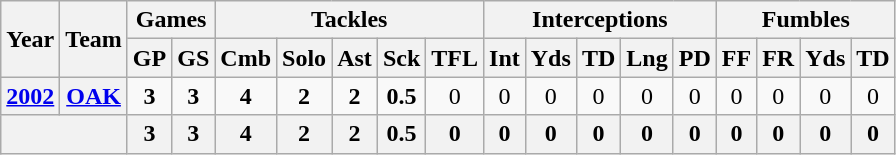<table class="wikitable" style="text-align:center">
<tr>
<th rowspan="2">Year</th>
<th rowspan="2">Team</th>
<th colspan="2">Games</th>
<th colspan="5">Tackles</th>
<th colspan="5">Interceptions</th>
<th colspan="4">Fumbles</th>
</tr>
<tr>
<th>GP</th>
<th>GS</th>
<th>Cmb</th>
<th>Solo</th>
<th>Ast</th>
<th>Sck</th>
<th>TFL</th>
<th>Int</th>
<th>Yds</th>
<th>TD</th>
<th>Lng</th>
<th>PD</th>
<th>FF</th>
<th>FR</th>
<th>Yds</th>
<th>TD</th>
</tr>
<tr>
<th><a href='#'>2002</a></th>
<th><a href='#'>OAK</a></th>
<td><strong>3</strong></td>
<td><strong>3</strong></td>
<td><strong>4</strong></td>
<td><strong>2</strong></td>
<td><strong>2</strong></td>
<td><strong>0.5</strong></td>
<td>0</td>
<td>0</td>
<td>0</td>
<td>0</td>
<td>0</td>
<td>0</td>
<td>0</td>
<td>0</td>
<td>0</td>
<td>0</td>
</tr>
<tr>
<th colspan="2"></th>
<th>3</th>
<th>3</th>
<th>4</th>
<th>2</th>
<th>2</th>
<th>0.5</th>
<th>0</th>
<th>0</th>
<th>0</th>
<th>0</th>
<th>0</th>
<th>0</th>
<th>0</th>
<th>0</th>
<th>0</th>
<th>0</th>
</tr>
</table>
